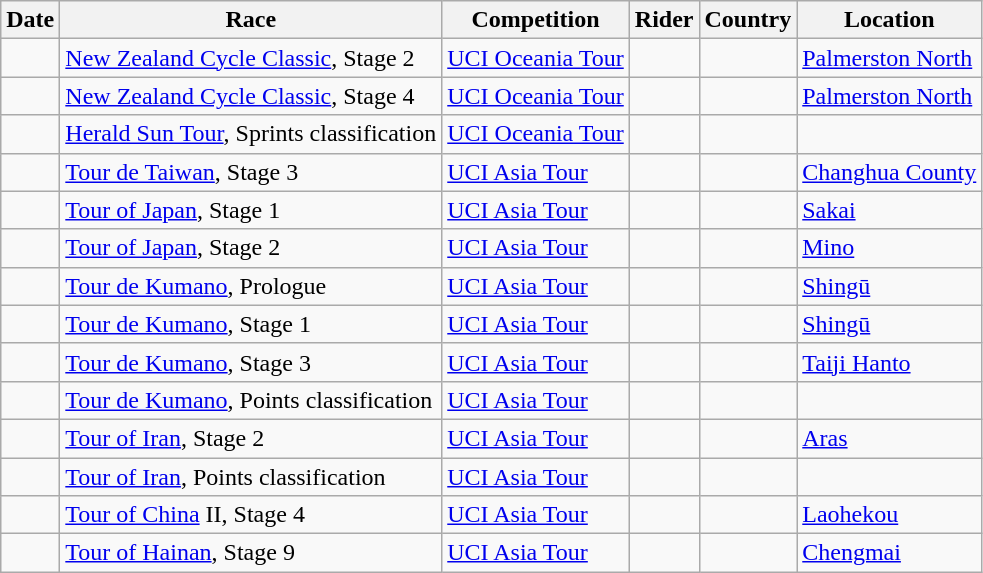<table class="wikitable sortable">
<tr>
<th>Date</th>
<th>Race</th>
<th>Competition</th>
<th>Rider</th>
<th>Country</th>
<th>Location</th>
</tr>
<tr>
<td></td>
<td><a href='#'>New Zealand Cycle Classic</a>, Stage 2</td>
<td><a href='#'>UCI Oceania Tour</a></td>
<td></td>
<td></td>
<td><a href='#'>Palmerston North</a></td>
</tr>
<tr>
<td></td>
<td><a href='#'>New Zealand Cycle Classic</a>, Stage 4</td>
<td><a href='#'>UCI Oceania Tour</a></td>
<td></td>
<td></td>
<td><a href='#'>Palmerston North</a></td>
</tr>
<tr>
<td></td>
<td><a href='#'>Herald Sun Tour</a>, Sprints classification</td>
<td><a href='#'>UCI Oceania Tour</a></td>
<td></td>
<td></td>
<td></td>
</tr>
<tr>
<td></td>
<td><a href='#'>Tour de Taiwan</a>, Stage 3</td>
<td><a href='#'>UCI Asia Tour</a></td>
<td></td>
<td></td>
<td><a href='#'>Changhua County</a></td>
</tr>
<tr>
<td></td>
<td><a href='#'>Tour of Japan</a>, Stage 1</td>
<td><a href='#'>UCI Asia Tour</a></td>
<td></td>
<td></td>
<td><a href='#'>Sakai</a></td>
</tr>
<tr>
<td></td>
<td><a href='#'>Tour of Japan</a>, Stage 2</td>
<td><a href='#'>UCI Asia Tour</a></td>
<td></td>
<td></td>
<td><a href='#'>Mino</a></td>
</tr>
<tr>
<td></td>
<td><a href='#'>Tour de Kumano</a>, Prologue</td>
<td><a href='#'>UCI Asia Tour</a></td>
<td></td>
<td></td>
<td><a href='#'>Shingū</a></td>
</tr>
<tr>
<td></td>
<td><a href='#'>Tour de Kumano</a>, Stage 1</td>
<td><a href='#'>UCI Asia Tour</a></td>
<td></td>
<td></td>
<td><a href='#'>Shingū</a></td>
</tr>
<tr>
<td></td>
<td><a href='#'>Tour de Kumano</a>, Stage 3</td>
<td><a href='#'>UCI Asia Tour</a></td>
<td></td>
<td></td>
<td><a href='#'>Taiji Hanto</a></td>
</tr>
<tr>
<td></td>
<td><a href='#'>Tour de Kumano</a>, Points classification</td>
<td><a href='#'>UCI Asia Tour</a></td>
<td></td>
<td></td>
<td></td>
</tr>
<tr>
<td></td>
<td><a href='#'>Tour of Iran</a>, Stage 2</td>
<td><a href='#'>UCI Asia Tour</a></td>
<td></td>
<td></td>
<td><a href='#'>Aras</a></td>
</tr>
<tr>
<td></td>
<td><a href='#'>Tour of Iran</a>, Points classification</td>
<td><a href='#'>UCI Asia Tour</a></td>
<td></td>
<td></td>
<td></td>
</tr>
<tr>
<td></td>
<td><a href='#'>Tour of China</a> II, Stage 4</td>
<td><a href='#'>UCI Asia Tour</a></td>
<td></td>
<td></td>
<td><a href='#'>Laohekou</a></td>
</tr>
<tr>
<td></td>
<td><a href='#'>Tour of Hainan</a>, Stage 9</td>
<td><a href='#'>UCI Asia Tour</a></td>
<td></td>
<td></td>
<td><a href='#'>Chengmai</a></td>
</tr>
</table>
